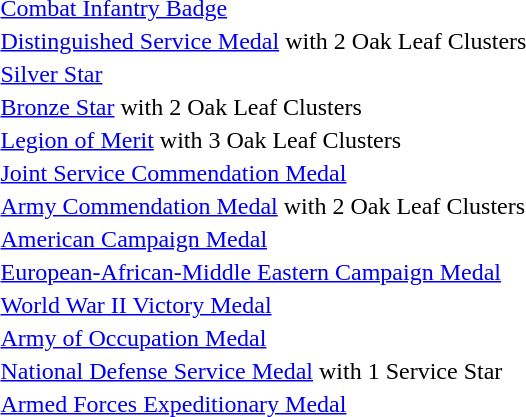<table>
<tr>
<td> <a href='#'>Combat Infantry Badge</a></td>
</tr>
<tr>
<td> <a href='#'>Distinguished Service Medal</a> with 2 Oak Leaf Clusters</td>
</tr>
<tr>
<td> <a href='#'>Silver Star</a></td>
</tr>
<tr>
<td> <a href='#'>Bronze Star</a> with 2 Oak Leaf Clusters</td>
</tr>
<tr>
<td> <a href='#'>Legion of Merit</a> with 3 Oak Leaf Clusters</td>
</tr>
<tr>
<td> <a href='#'>Joint Service Commendation Medal</a></td>
</tr>
<tr>
<td> <a href='#'>Army Commendation Medal</a> with 2 Oak Leaf Clusters</td>
</tr>
<tr>
<td> <a href='#'>American Campaign Medal</a></td>
</tr>
<tr>
<td> <a href='#'>European-African-Middle Eastern Campaign Medal</a></td>
</tr>
<tr>
<td><a href='#'>World War II Victory Medal</a></td>
</tr>
<tr>
<td> <a href='#'>Army of Occupation Medal</a></td>
</tr>
<tr>
<td> <a href='#'>National Defense Service Medal</a> with 1 Service Star</td>
</tr>
<tr>
<td> <a href='#'>Armed Forces Expeditionary Medal</a></td>
</tr>
</table>
